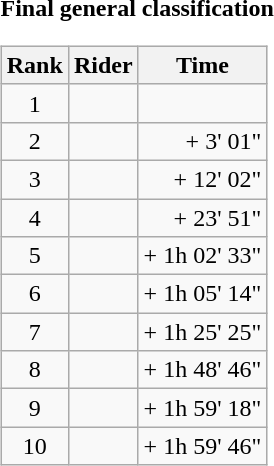<table>
<tr>
<td><strong>Final general classification</strong><br><table class="wikitable">
<tr>
<th scope="col">Rank</th>
<th scope="col">Rider</th>
<th scope="col">Time</th>
</tr>
<tr>
<td style="text-align:center;">1</td>
<td></td>
<td style="text-align:right;"></td>
</tr>
<tr>
<td style="text-align:center;">2</td>
<td></td>
<td style="text-align:right;">+ 3' 01"</td>
</tr>
<tr>
<td style="text-align:center;">3</td>
<td></td>
<td style="text-align:right;">+ 12' 02"</td>
</tr>
<tr>
<td style="text-align:center;">4</td>
<td></td>
<td style="text-align:right;">+ 23' 51"</td>
</tr>
<tr>
<td style="text-align:center;">5</td>
<td></td>
<td style="text-align:right;">+ 1h 02' 33"</td>
</tr>
<tr>
<td style="text-align:center;">6</td>
<td></td>
<td style="text-align:right;">+ 1h 05' 14"</td>
</tr>
<tr>
<td style="text-align:center;">7</td>
<td></td>
<td style="text-align:right;">+ 1h 25' 25"</td>
</tr>
<tr>
<td style="text-align:center;">8</td>
<td></td>
<td style="text-align:right;">+ 1h 48' 46"</td>
</tr>
<tr>
<td style="text-align:center;">9</td>
<td></td>
<td style="text-align:right;">+ 1h 59' 18"</td>
</tr>
<tr>
<td style="text-align:center;">10</td>
<td></td>
<td style="text-align:right;">+ 1h 59' 46"</td>
</tr>
</table>
</td>
</tr>
</table>
